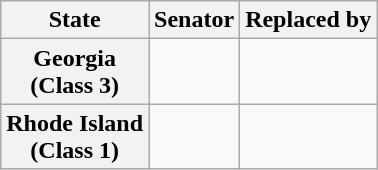<table class="wikitable sortable plainrowheaders">
<tr>
<th scope="col">State</th>
<th scope="col">Senator</th>
<th scope="col">Replaced by</th>
</tr>
<tr>
<th>Georgia<br>(Class 3)</th>
<td></td>
<td></td>
</tr>
<tr>
<th>Rhode Island<br>(Class 1)</th>
<td></td>
<td></td>
</tr>
</table>
